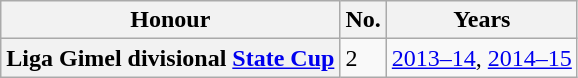<table class="wikitable plainrowheaders">
<tr>
<th scope=col>Honour</th>
<th scope=col>No.</th>
<th scope=col>Years</th>
</tr>
<tr>
<th scope=row>Liga Gimel divisional <a href='#'>State Cup</a></th>
<td>2</td>
<td><a href='#'>2013–14</a>, <a href='#'>2014–15</a></td>
</tr>
</table>
